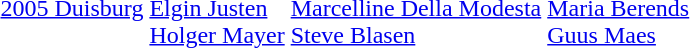<table>
<tr>
<td><a href='#'>2005 Duisburg</a></td>
<td><br><a href='#'>Elgin Justen</a><br><a href='#'>Holger Mayer</a></td>
<td><br><a href='#'>Marcelline Della Modesta</a><br><a href='#'>Steve Blasen</a></td>
<td><br><a href='#'>Maria Berends</a><br><a href='#'>Guus Maes</a></td>
</tr>
</table>
